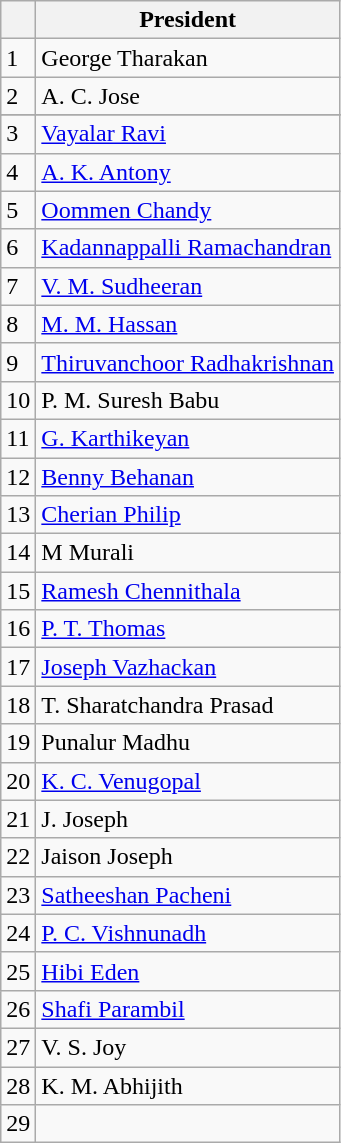<table class ="wikitable">
<tr>
<th></th>
<th>President</th>
</tr>
<tr>
<td>1</td>
<td>George Tharakan</td>
</tr>
<tr>
<td>2</td>
<td>A. C. Jose</td>
</tr>
<tr>
</tr>
<tr>
<td>3</td>
<td><a href='#'>Vayalar Ravi</a></td>
</tr>
<tr>
<td>4</td>
<td><a href='#'>A. K. Antony</a></td>
</tr>
<tr>
<td>5</td>
<td><a href='#'>Oommen Chandy</a></td>
</tr>
<tr>
<td>6</td>
<td><a href='#'>Kadannappalli Ramachandran</a></td>
</tr>
<tr>
<td>7</td>
<td><a href='#'>V. M. Sudheeran</a></td>
</tr>
<tr>
<td>8</td>
<td><a href='#'>M. M. Hassan</a></td>
</tr>
<tr>
<td>9</td>
<td><a href='#'>Thiruvanchoor Radhakrishnan</a></td>
</tr>
<tr>
<td>10</td>
<td>P. M. Suresh Babu</td>
</tr>
<tr>
<td>11</td>
<td><a href='#'>G. Karthikeyan</a></td>
</tr>
<tr>
<td>12</td>
<td><a href='#'>Benny Behanan</a></td>
</tr>
<tr>
<td>13</td>
<td><a href='#'>Cherian Philip</a></td>
</tr>
<tr>
<td>14</td>
<td>M Murali</td>
</tr>
<tr>
<td>15</td>
<td><a href='#'>Ramesh Chennithala</a></td>
</tr>
<tr>
<td>16</td>
<td><a href='#'>P. T. Thomas</a></td>
</tr>
<tr>
<td>17</td>
<td><a href='#'>Joseph Vazhackan</a></td>
</tr>
<tr>
<td>18</td>
<td>T. Sharatchandra Prasad</td>
</tr>
<tr>
<td>19</td>
<td>Punalur Madhu</td>
</tr>
<tr>
<td>20</td>
<td><a href='#'>K. C. Venugopal</a></td>
</tr>
<tr>
<td>21</td>
<td>J. Joseph</td>
</tr>
<tr>
<td>22</td>
<td>Jaison Joseph</td>
</tr>
<tr>
<td>23</td>
<td><a href='#'>Satheeshan Pacheni</a></td>
</tr>
<tr>
<td>24</td>
<td><a href='#'>P. C. Vishnunadh</a></td>
</tr>
<tr>
<td>25</td>
<td><a href='#'>Hibi Eden</a></td>
</tr>
<tr>
<td>26</td>
<td><a href='#'>Shafi Parambil</a></td>
</tr>
<tr>
<td>27</td>
<td>V. S. Joy</td>
</tr>
<tr>
<td>28</td>
<td>K. M. Abhijith</td>
</tr>
<tr>
<td>29</td>
<td></td>
</tr>
</table>
